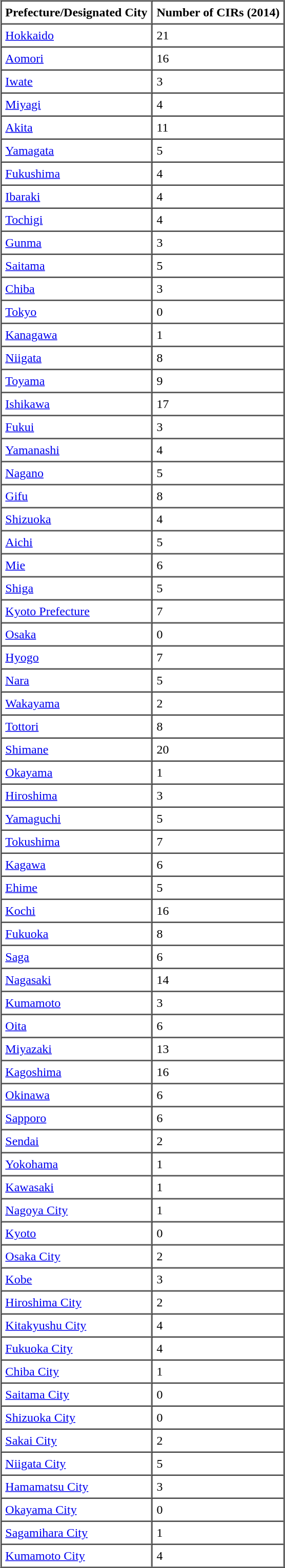<table border="1" cellspacing="0" cellpadding="5" align="center">
<tr>
<th>Prefecture/Designated City</th>
<th>Number of CIRs (2014)</th>
</tr>
<tr>
<td><a href='#'>Hokkaido</a></td>
<td>21</td>
</tr>
<tr>
<td><a href='#'>Aomori</a></td>
<td>16</td>
</tr>
<tr>
<td><a href='#'>Iwate</a></td>
<td>3</td>
</tr>
<tr>
<td><a href='#'>Miyagi</a></td>
<td>4</td>
</tr>
<tr>
<td><a href='#'>Akita</a></td>
<td>11</td>
</tr>
<tr>
<td><a href='#'>Yamagata</a></td>
<td>5</td>
</tr>
<tr>
<td><a href='#'>Fukushima</a></td>
<td>4</td>
</tr>
<tr>
<td><a href='#'>Ibaraki</a></td>
<td>4</td>
</tr>
<tr>
<td><a href='#'>Tochigi</a></td>
<td>4</td>
</tr>
<tr>
<td><a href='#'>Gunma</a></td>
<td>3</td>
</tr>
<tr>
<td><a href='#'>Saitama</a></td>
<td>5</td>
</tr>
<tr>
<td><a href='#'>Chiba</a></td>
<td>3</td>
</tr>
<tr>
<td><a href='#'>Tokyo</a></td>
<td>0</td>
</tr>
<tr>
<td><a href='#'>Kanagawa</a></td>
<td>1</td>
</tr>
<tr>
<td><a href='#'>Niigata</a></td>
<td>8</td>
</tr>
<tr>
<td><a href='#'>Toyama</a></td>
<td>9</td>
</tr>
<tr>
<td><a href='#'>Ishikawa</a></td>
<td>17</td>
</tr>
<tr>
<td><a href='#'>Fukui</a></td>
<td>3</td>
</tr>
<tr>
<td><a href='#'>Yamanashi</a></td>
<td>4</td>
</tr>
<tr>
<td><a href='#'>Nagano</a></td>
<td>5</td>
</tr>
<tr>
<td><a href='#'>Gifu</a></td>
<td>8</td>
</tr>
<tr>
<td><a href='#'>Shizuoka</a></td>
<td>4</td>
</tr>
<tr>
<td><a href='#'>Aichi</a></td>
<td>5</td>
</tr>
<tr>
<td><a href='#'>Mie</a></td>
<td>6</td>
</tr>
<tr>
<td><a href='#'>Shiga</a></td>
<td>5</td>
</tr>
<tr>
<td><a href='#'>Kyoto Prefecture</a></td>
<td>7</td>
</tr>
<tr>
<td><a href='#'>Osaka</a></td>
<td>0</td>
</tr>
<tr>
<td><a href='#'>Hyogo</a></td>
<td>7</td>
</tr>
<tr>
<td><a href='#'>Nara</a></td>
<td>5</td>
</tr>
<tr>
<td><a href='#'>Wakayama</a></td>
<td>2</td>
</tr>
<tr>
<td><a href='#'>Tottori</a></td>
<td>8</td>
</tr>
<tr>
<td><a href='#'>Shimane</a></td>
<td>20</td>
</tr>
<tr>
<td><a href='#'>Okayama</a></td>
<td>1</td>
</tr>
<tr>
<td><a href='#'>Hiroshima</a></td>
<td>3</td>
</tr>
<tr>
<td><a href='#'>Yamaguchi</a></td>
<td>5</td>
</tr>
<tr>
<td><a href='#'>Tokushima</a></td>
<td>7</td>
</tr>
<tr>
<td><a href='#'>Kagawa</a></td>
<td>6</td>
</tr>
<tr>
<td><a href='#'>Ehime</a></td>
<td>5</td>
</tr>
<tr>
<td><a href='#'>Kochi</a></td>
<td>16</td>
</tr>
<tr>
<td><a href='#'>Fukuoka</a></td>
<td>8</td>
</tr>
<tr>
<td><a href='#'>Saga</a></td>
<td>6</td>
</tr>
<tr>
<td><a href='#'>Nagasaki</a></td>
<td>14</td>
</tr>
<tr>
<td><a href='#'>Kumamoto</a></td>
<td>3</td>
</tr>
<tr>
<td><a href='#'>Oita</a></td>
<td>6</td>
</tr>
<tr>
<td><a href='#'>Miyazaki</a></td>
<td>13</td>
</tr>
<tr>
<td><a href='#'>Kagoshima</a></td>
<td>16</td>
</tr>
<tr>
<td><a href='#'>Okinawa</a></td>
<td>6</td>
</tr>
<tr>
<td><a href='#'>Sapporo</a></td>
<td>6</td>
</tr>
<tr>
<td><a href='#'>Sendai</a></td>
<td>2</td>
</tr>
<tr>
<td><a href='#'>Yokohama</a></td>
<td>1</td>
</tr>
<tr>
<td><a href='#'>Kawasaki</a></td>
<td>1</td>
</tr>
<tr>
<td><a href='#'>Nagoya City</a></td>
<td>1</td>
</tr>
<tr>
<td><a href='#'>Kyoto</a></td>
<td>0</td>
</tr>
<tr>
<td><a href='#'>Osaka City</a></td>
<td>2</td>
</tr>
<tr>
<td><a href='#'>Kobe</a></td>
<td>3</td>
</tr>
<tr>
<td><a href='#'>Hiroshima City</a></td>
<td>2</td>
</tr>
<tr>
<td><a href='#'>Kitakyushu City</a></td>
<td>4</td>
</tr>
<tr>
<td><a href='#'>Fukuoka City</a></td>
<td>4</td>
</tr>
<tr>
<td><a href='#'>Chiba City</a></td>
<td>1</td>
</tr>
<tr>
<td><a href='#'>Saitama City</a></td>
<td>0</td>
</tr>
<tr>
<td><a href='#'>Shizuoka City</a></td>
<td>0</td>
</tr>
<tr>
<td><a href='#'>Sakai City</a></td>
<td>2</td>
</tr>
<tr>
<td><a href='#'>Niigata City</a></td>
<td>5</td>
</tr>
<tr>
<td><a href='#'>Hamamatsu City</a></td>
<td>3</td>
</tr>
<tr>
<td><a href='#'>Okayama City</a></td>
<td>0</td>
</tr>
<tr>
<td><a href='#'>Sagamihara City</a></td>
<td>1</td>
</tr>
<tr>
<td><a href='#'>Kumamoto City</a></td>
<td>4</td>
</tr>
<tr>
</tr>
</table>
